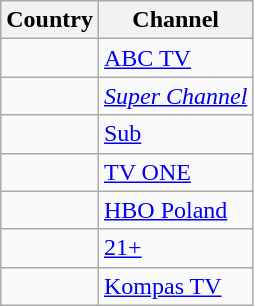<table class="wikitable" style="text-align:left">
<tr>
<th>Country</th>
<th>Channel</th>
</tr>
<tr>
<td></td>
<td><a href='#'>ABC TV</a></td>
</tr>
<tr>
<td></td>
<td><em><a href='#'>Super Channel</a></em></td>
</tr>
<tr>
<td></td>
<td><a href='#'>Sub</a></td>
</tr>
<tr>
<td></td>
<td><a href='#'>TV ONE</a></td>
</tr>
<tr>
<td></td>
<td><a href='#'>HBO Poland</a></td>
</tr>
<tr>
<td></td>
<td><a href='#'>21+</a></td>
</tr>
<tr>
<td></td>
<td><a href='#'>Kompas TV</a></td>
</tr>
</table>
